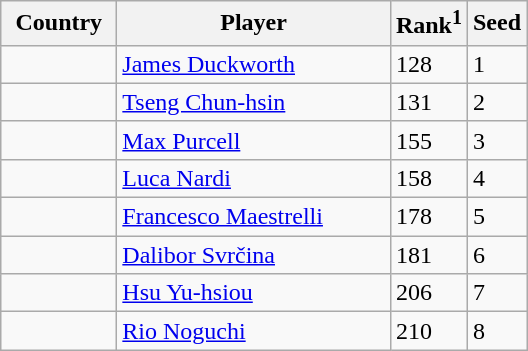<table class="sortable wikitable">
<tr>
<th width="70">Country</th>
<th width="175">Player</th>
<th>Rank<sup>1</sup></th>
<th>Seed</th>
</tr>
<tr>
<td></td>
<td><a href='#'>James Duckworth</a></td>
<td>128</td>
<td>1</td>
</tr>
<tr>
<td></td>
<td><a href='#'>Tseng Chun-hsin</a></td>
<td>131</td>
<td>2</td>
</tr>
<tr>
<td></td>
<td><a href='#'>Max Purcell</a></td>
<td>155</td>
<td>3</td>
</tr>
<tr>
<td></td>
<td><a href='#'>Luca Nardi</a></td>
<td>158</td>
<td>4</td>
</tr>
<tr>
<td></td>
<td><a href='#'>Francesco Maestrelli</a></td>
<td>178</td>
<td>5</td>
</tr>
<tr>
<td></td>
<td><a href='#'>Dalibor Svrčina</a></td>
<td>181</td>
<td>6</td>
</tr>
<tr>
<td></td>
<td><a href='#'>Hsu Yu-hsiou</a></td>
<td>206</td>
<td>7</td>
</tr>
<tr>
<td></td>
<td><a href='#'>Rio Noguchi</a></td>
<td>210</td>
<td>8</td>
</tr>
</table>
